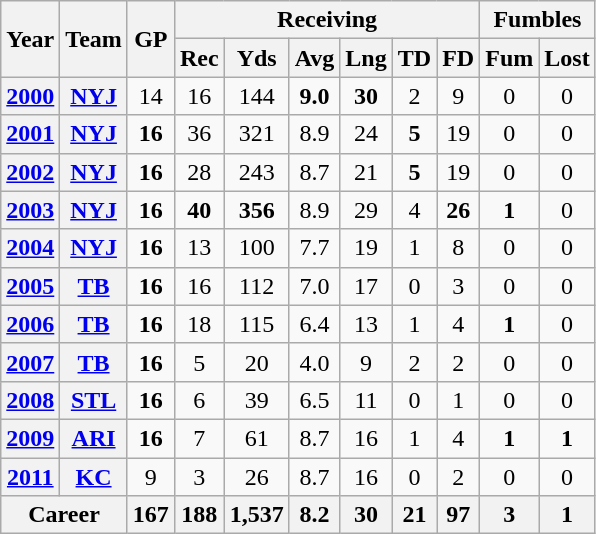<table class="wikitable" style="text-align:center;">
<tr>
<th rowspan="2">Year</th>
<th rowspan="2">Team</th>
<th rowspan="2">GP</th>
<th colspan="6">Receiving</th>
<th colspan="2">Fumbles</th>
</tr>
<tr>
<th>Rec</th>
<th>Yds</th>
<th>Avg</th>
<th>Lng</th>
<th>TD</th>
<th>FD</th>
<th>Fum</th>
<th>Lost</th>
</tr>
<tr>
<th><a href='#'>2000</a></th>
<th><a href='#'>NYJ</a></th>
<td>14</td>
<td>16</td>
<td>144</td>
<td><strong>9.0</strong></td>
<td><strong>30</strong></td>
<td>2</td>
<td>9</td>
<td>0</td>
<td>0</td>
</tr>
<tr>
<th><a href='#'>2001</a></th>
<th><a href='#'>NYJ</a></th>
<td><strong>16</strong></td>
<td>36</td>
<td>321</td>
<td>8.9</td>
<td>24</td>
<td><strong>5</strong></td>
<td>19</td>
<td>0</td>
<td>0</td>
</tr>
<tr>
<th><a href='#'>2002</a></th>
<th><a href='#'>NYJ</a></th>
<td><strong>16</strong></td>
<td>28</td>
<td>243</td>
<td>8.7</td>
<td>21</td>
<td><strong>5</strong></td>
<td>19</td>
<td>0</td>
<td>0</td>
</tr>
<tr>
<th><a href='#'>2003</a></th>
<th><a href='#'>NYJ</a></th>
<td><strong>16</strong></td>
<td><strong>40</strong></td>
<td><strong>356</strong></td>
<td>8.9</td>
<td>29</td>
<td>4</td>
<td><strong>26</strong></td>
<td><strong>1</strong></td>
<td>0</td>
</tr>
<tr>
<th><a href='#'>2004</a></th>
<th><a href='#'>NYJ</a></th>
<td><strong>16</strong></td>
<td>13</td>
<td>100</td>
<td>7.7</td>
<td>19</td>
<td>1</td>
<td>8</td>
<td>0</td>
<td>0</td>
</tr>
<tr>
<th><a href='#'>2005</a></th>
<th><a href='#'>TB</a></th>
<td><strong>16</strong></td>
<td>16</td>
<td>112</td>
<td>7.0</td>
<td>17</td>
<td>0</td>
<td>3</td>
<td>0</td>
<td>0</td>
</tr>
<tr>
<th><a href='#'>2006</a></th>
<th><a href='#'>TB</a></th>
<td><strong>16</strong></td>
<td>18</td>
<td>115</td>
<td>6.4</td>
<td>13</td>
<td>1</td>
<td>4</td>
<td><strong>1</strong></td>
<td>0</td>
</tr>
<tr>
<th><a href='#'>2007</a></th>
<th><a href='#'>TB</a></th>
<td><strong>16</strong></td>
<td>5</td>
<td>20</td>
<td>4.0</td>
<td>9</td>
<td>2</td>
<td>2</td>
<td>0</td>
<td>0</td>
</tr>
<tr>
<th><a href='#'>2008</a></th>
<th><a href='#'>STL</a></th>
<td><strong>16</strong></td>
<td>6</td>
<td>39</td>
<td>6.5</td>
<td>11</td>
<td>0</td>
<td>1</td>
<td>0</td>
<td>0</td>
</tr>
<tr>
<th><a href='#'>2009</a></th>
<th><a href='#'>ARI</a></th>
<td><strong>16</strong></td>
<td>7</td>
<td>61</td>
<td>8.7</td>
<td>16</td>
<td>1</td>
<td>4</td>
<td><strong>1</strong></td>
<td><strong>1</strong></td>
</tr>
<tr>
<th><a href='#'>2011</a></th>
<th><a href='#'>KC</a></th>
<td>9</td>
<td>3</td>
<td>26</td>
<td>8.7</td>
<td>16</td>
<td>0</td>
<td>2</td>
<td>0</td>
<td>0</td>
</tr>
<tr>
<th colspan="2">Career</th>
<th>167</th>
<th>188</th>
<th>1,537</th>
<th>8.2</th>
<th>30</th>
<th>21</th>
<th>97</th>
<th>3</th>
<th>1</th>
</tr>
</table>
